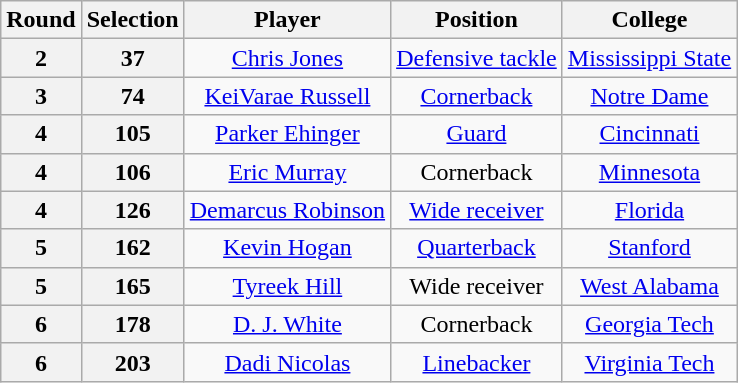<table class="wikitable" style="text-align:center">
<tr>
<th>Round</th>
<th>Selection</th>
<th>Player</th>
<th>Position</th>
<th>College</th>
</tr>
<tr>
<th>2</th>
<th>37</th>
<td><a href='#'>Chris Jones</a></td>
<td><a href='#'>Defensive tackle</a></td>
<td><a href='#'>Mississippi State</a></td>
</tr>
<tr>
<th>3</th>
<th>74</th>
<td><a href='#'>KeiVarae Russell</a></td>
<td><a href='#'>Cornerback</a></td>
<td><a href='#'>Notre Dame</a></td>
</tr>
<tr>
<th>4</th>
<th>105</th>
<td><a href='#'>Parker Ehinger</a></td>
<td><a href='#'>Guard</a></td>
<td><a href='#'>Cincinnati</a></td>
</tr>
<tr>
<th>4</th>
<th>106</th>
<td><a href='#'>Eric Murray</a></td>
<td>Cornerback</td>
<td><a href='#'>Minnesota</a></td>
</tr>
<tr>
<th>4</th>
<th>126</th>
<td><a href='#'>Demarcus Robinson</a></td>
<td><a href='#'>Wide receiver</a></td>
<td><a href='#'>Florida</a></td>
</tr>
<tr>
<th>5</th>
<th>162</th>
<td><a href='#'>Kevin Hogan</a></td>
<td><a href='#'>Quarterback</a></td>
<td><a href='#'>Stanford</a></td>
</tr>
<tr>
<th>5</th>
<th>165</th>
<td><a href='#'>Tyreek Hill</a></td>
<td>Wide receiver</td>
<td><a href='#'>West Alabama</a></td>
</tr>
<tr>
<th>6</th>
<th>178</th>
<td><a href='#'>D. J. White</a></td>
<td>Cornerback</td>
<td><a href='#'>Georgia Tech</a></td>
</tr>
<tr>
<th>6</th>
<th>203</th>
<td><a href='#'>Dadi Nicolas</a></td>
<td><a href='#'>Linebacker</a></td>
<td><a href='#'>Virginia Tech</a></td>
</tr>
</table>
